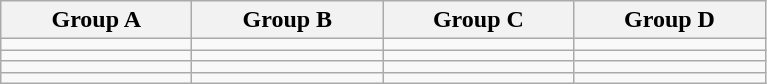<table class="wikitable">
<tr>
<th width=120>Group A</th>
<th width=120>Group B</th>
<th width=120>Group C</th>
<th width=120>Group D</th>
</tr>
<tr>
<td></td>
<td></td>
<td></td>
<td></td>
</tr>
<tr>
<td></td>
<td></td>
<td></td>
<td></td>
</tr>
<tr>
<td></td>
<td></td>
<td></td>
<td></td>
</tr>
<tr>
<td></td>
<td></td>
<td></td>
<td></td>
</tr>
</table>
